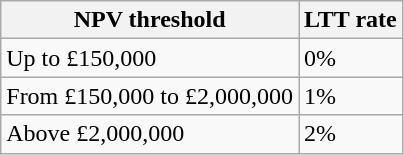<table class="wikitable">
<tr>
<th>NPV threshold</th>
<th>LTT rate</th>
</tr>
<tr>
<td>Up to £150,000</td>
<td>0%</td>
</tr>
<tr>
<td>From £150,000 to £2,000,000</td>
<td>1%</td>
</tr>
<tr>
<td>Above £2,000,000</td>
<td>2%</td>
</tr>
</table>
